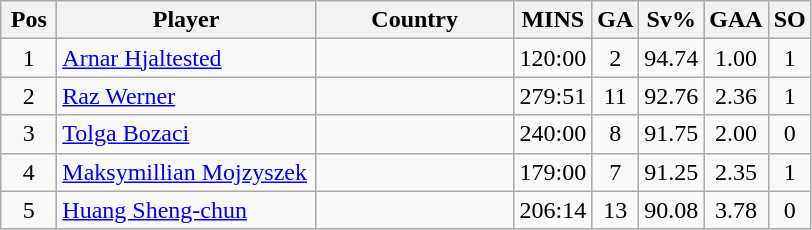<table class="wikitable sortable" style="text-align: center;">
<tr>
<th width=30>Pos</th>
<th width=165>Player</th>
<th width=125>Country</th>
<th width=20>MINS</th>
<th width=20>GA</th>
<th width=20>Sv%</th>
<th width=20>GAA</th>
<th width=20>SO</th>
</tr>
<tr>
<td>1</td>
<td align=left><a href='#'>Arnar Hjaltested</a></td>
<td align=left></td>
<td>120:00</td>
<td>2</td>
<td>94.74</td>
<td>1.00</td>
<td>1</td>
</tr>
<tr>
<td>2</td>
<td align=left><a href='#'>Raz Werner</a></td>
<td align=left></td>
<td>279:51</td>
<td>11</td>
<td>92.76</td>
<td>2.36</td>
<td>1</td>
</tr>
<tr>
<td>3</td>
<td align=left><a href='#'>Tolga Bozaci</a></td>
<td align=left></td>
<td>240:00</td>
<td>8</td>
<td>91.75</td>
<td>2.00</td>
<td>0</td>
</tr>
<tr>
<td>4</td>
<td align=left><a href='#'>Maksymillian Mojzyszek</a></td>
<td align=left></td>
<td>179:00</td>
<td>7</td>
<td>91.25</td>
<td>2.35</td>
<td>1</td>
</tr>
<tr>
<td>5</td>
<td align=left><a href='#'>Huang Sheng-chun</a></td>
<td align=left></td>
<td>206:14</td>
<td>13</td>
<td>90.08</td>
<td>3.78</td>
<td>0</td>
</tr>
</table>
